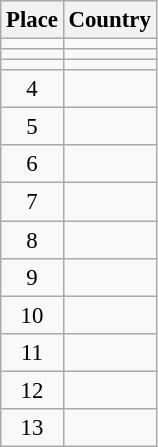<table class="wikitable" style="font-size:95%;">
<tr>
<th>Place</th>
<th>Country</th>
</tr>
<tr>
<td align=center></td>
<td></td>
</tr>
<tr>
<td align=center></td>
<td></td>
</tr>
<tr>
<td align=center></td>
<td></td>
</tr>
<tr>
<td align=center>4</td>
<td></td>
</tr>
<tr>
<td align=center>5</td>
<td></td>
</tr>
<tr>
<td align=center>6</td>
<td></td>
</tr>
<tr>
<td align=center>7</td>
<td></td>
</tr>
<tr>
<td align=center>8</td>
<td></td>
</tr>
<tr>
<td align=center>9</td>
<td></td>
</tr>
<tr>
<td align=center>10</td>
<td></td>
</tr>
<tr>
<td align=center>11</td>
<td></td>
</tr>
<tr>
<td align=center>12</td>
<td></td>
</tr>
<tr>
<td align=center>13</td>
<td></td>
</tr>
</table>
